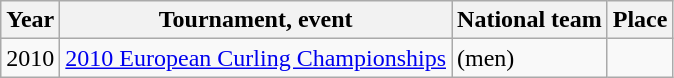<table class="wikitable">
<tr>
<th scope="col">Year</th>
<th scope="col">Tournament, event</th>
<th scope="col">National team</th>
<th scope="col">Place</th>
</tr>
<tr>
<td>2010</td>
<td><a href='#'>2010 European Curling Championships</a></td>
<td> (men)</td>
<td></td>
</tr>
</table>
